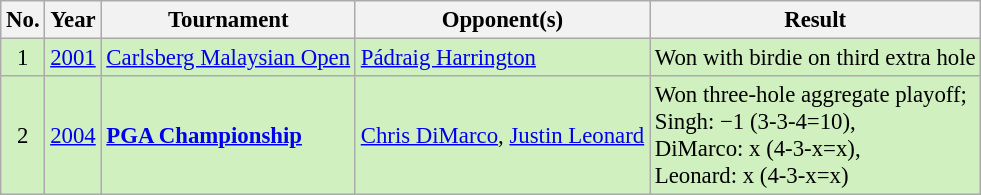<table class="wikitable" style="font-size:95%;">
<tr>
<th>No.</th>
<th>Year</th>
<th>Tournament</th>
<th>Opponent(s)</th>
<th>Result</th>
</tr>
<tr style="background:#D0F0C0;">
<td align=center>1</td>
<td><a href='#'>2001</a></td>
<td><a href='#'>Carlsberg Malaysian Open</a></td>
<td> <a href='#'>Pádraig Harrington</a></td>
<td>Won with birdie on third extra hole</td>
</tr>
<tr style="background:#D0F0C0;">
<td align=center>2</td>
<td><a href='#'>2004</a></td>
<td><strong><a href='#'>PGA Championship</a></strong></td>
<td> <a href='#'>Chris DiMarco</a>,  <a href='#'>Justin Leonard</a></td>
<td>Won three-hole aggregate playoff;<br>Singh: −1 (3-3-4=10),<br>DiMarco: x (4-3-x=x),<br>Leonard: x (4-3-x=x)</td>
</tr>
</table>
